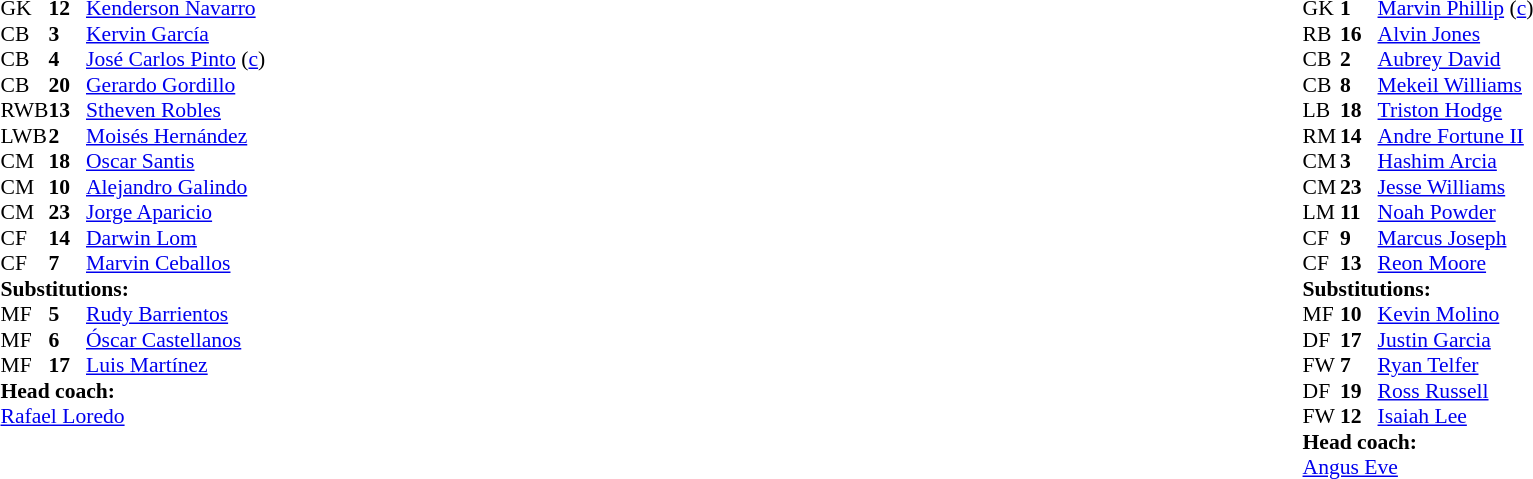<table width="100%">
<tr>
<td valign="top" width="40%"><br><table style="font-size:90%" cellspacing="0" cellpadding="0">
<tr>
<th width=25></th>
<th width=25></th>
</tr>
<tr>
<td>GK</td>
<td><strong>12</strong></td>
<td><a href='#'>Kenderson Navarro</a></td>
</tr>
<tr>
<td>CB</td>
<td><strong>3</strong></td>
<td><a href='#'>Kervin García</a></td>
<td></td>
<td></td>
</tr>
<tr>
<td>CB</td>
<td><strong>4</strong></td>
<td><a href='#'>José Carlos Pinto</a> (<a href='#'>c</a>)</td>
</tr>
<tr>
<td>CB</td>
<td><strong>20</strong></td>
<td><a href='#'>Gerardo Gordillo</a></td>
</tr>
<tr>
<td>RWB</td>
<td><strong>13</strong></td>
<td><a href='#'>Stheven Robles</a></td>
</tr>
<tr>
<td>LWB</td>
<td><strong>2</strong></td>
<td><a href='#'>Moisés Hernández</a></td>
</tr>
<tr>
<td>CM</td>
<td><strong>18</strong></td>
<td><a href='#'>Oscar Santis</a></td>
</tr>
<tr>
<td>CM</td>
<td><strong>10</strong></td>
<td><a href='#'>Alejandro Galindo</a></td>
<td></td>
<td></td>
</tr>
<tr>
<td>CM</td>
<td><strong>23</strong></td>
<td><a href='#'>Jorge Aparicio</a></td>
</tr>
<tr>
<td>CF</td>
<td><strong>14</strong></td>
<td><a href='#'>Darwin Lom</a></td>
<td></td>
<td></td>
</tr>
<tr>
<td>CF</td>
<td><strong>7</strong></td>
<td><a href='#'>Marvin Ceballos</a></td>
</tr>
<tr>
<td colspan=3><strong>Substitutions:</strong></td>
</tr>
<tr>
<td>MF</td>
<td><strong>5</strong></td>
<td><a href='#'>Rudy Barrientos</a></td>
<td></td>
<td></td>
</tr>
<tr>
<td>MF</td>
<td><strong>6</strong></td>
<td><a href='#'>Óscar Castellanos</a></td>
<td></td>
<td></td>
</tr>
<tr>
<td>MF</td>
<td><strong>17</strong></td>
<td><a href='#'>Luis Martínez</a></td>
<td></td>
<td></td>
</tr>
<tr>
<td colspan=3><strong>Head coach:</strong></td>
</tr>
<tr>
<td colspan=3> <a href='#'>Rafael Loredo</a></td>
</tr>
</table>
</td>
<td valign="top"></td>
<td valign="top" width="50%"><br><table style="font-size:90%; margin:auto" cellspacing="0" cellpadding="0">
<tr>
<th width=25></th>
<th width=25></th>
</tr>
<tr>
<td>GK</td>
<td><strong>1</strong></td>
<td><a href='#'>Marvin Phillip</a> (<a href='#'>c</a>)</td>
</tr>
<tr>
<td>RB</td>
<td><strong>16</strong></td>
<td><a href='#'>Alvin Jones</a></td>
</tr>
<tr>
<td>CB</td>
<td><strong>2</strong></td>
<td><a href='#'>Aubrey David</a></td>
<td></td>
</tr>
<tr>
<td>CB</td>
<td><strong>8</strong></td>
<td><a href='#'>Mekeil Williams</a></td>
</tr>
<tr>
<td>LB</td>
<td><strong>18</strong></td>
<td><a href='#'>Triston Hodge</a></td>
</tr>
<tr>
<td>RM</td>
<td><strong>14</strong></td>
<td><a href='#'>Andre Fortune II</a></td>
<td></td>
<td></td>
</tr>
<tr>
<td>CM</td>
<td><strong>3</strong></td>
<td><a href='#'>Hashim Arcia</a></td>
<td></td>
<td></td>
</tr>
<tr>
<td>CM</td>
<td><strong>23</strong></td>
<td><a href='#'>Jesse Williams</a></td>
<td></td>
<td></td>
</tr>
<tr>
<td>LM</td>
<td><strong>11</strong></td>
<td><a href='#'>Noah Powder</a></td>
</tr>
<tr>
<td>CF</td>
<td><strong>9</strong></td>
<td><a href='#'>Marcus Joseph</a></td>
<td></td>
<td></td>
</tr>
<tr>
<td>CF</td>
<td><strong>13</strong></td>
<td><a href='#'>Reon Moore</a></td>
<td></td>
<td></td>
</tr>
<tr>
<td colspan=3><strong>Substitutions:</strong></td>
</tr>
<tr>
<td>MF</td>
<td><strong>10</strong></td>
<td><a href='#'>Kevin Molino</a></td>
<td></td>
<td></td>
</tr>
<tr>
<td>DF</td>
<td><strong>17</strong></td>
<td><a href='#'>Justin Garcia</a></td>
<td></td>
<td></td>
</tr>
<tr>
<td>FW</td>
<td><strong>7</strong></td>
<td><a href='#'>Ryan Telfer</a></td>
<td></td>
<td></td>
</tr>
<tr>
<td>DF</td>
<td><strong>19</strong></td>
<td><a href='#'>Ross Russell</a></td>
<td></td>
<td></td>
</tr>
<tr>
<td>FW</td>
<td><strong>12</strong></td>
<td><a href='#'>Isaiah Lee</a></td>
<td></td>
<td></td>
</tr>
<tr>
<td colspan=3><strong>Head coach:</strong></td>
</tr>
<tr>
<td colspan=3><a href='#'>Angus Eve</a></td>
</tr>
</table>
</td>
</tr>
</table>
